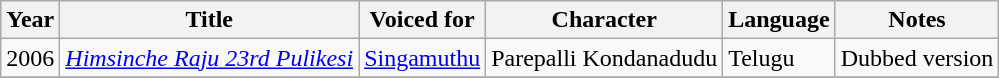<table class="wikitable sortable">
<tr>
<th>Year</th>
<th>Title</th>
<th>Voiced for</th>
<th>Character</th>
<th>Language</th>
<th class="unsortable">Notes</th>
</tr>
<tr>
<td>2006</td>
<td><em><a href='#'>Himsinche Raju 23rd Pulikesi</a></em></td>
<td><a href='#'>Singamuthu</a></td>
<td>Parepalli Kondanadudu</td>
<td>Telugu</td>
<td>Dubbed version</td>
</tr>
<tr>
</tr>
</table>
